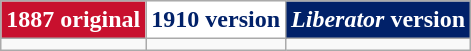<table class="wikitable" style="text-align:center;">
<tr>
<th style="background-color:#C8102E;color:#FFFFFF;">1887 original</th>
<th style="background-color:#FFFFFF;color:#012169;">1910 version</th>
<th style="background-color:#012169;color:#FFFFFF;"><em>Liberator</em> version</th>
</tr>
<tr>
<td></td>
<td></td>
<td></td>
</tr>
</table>
